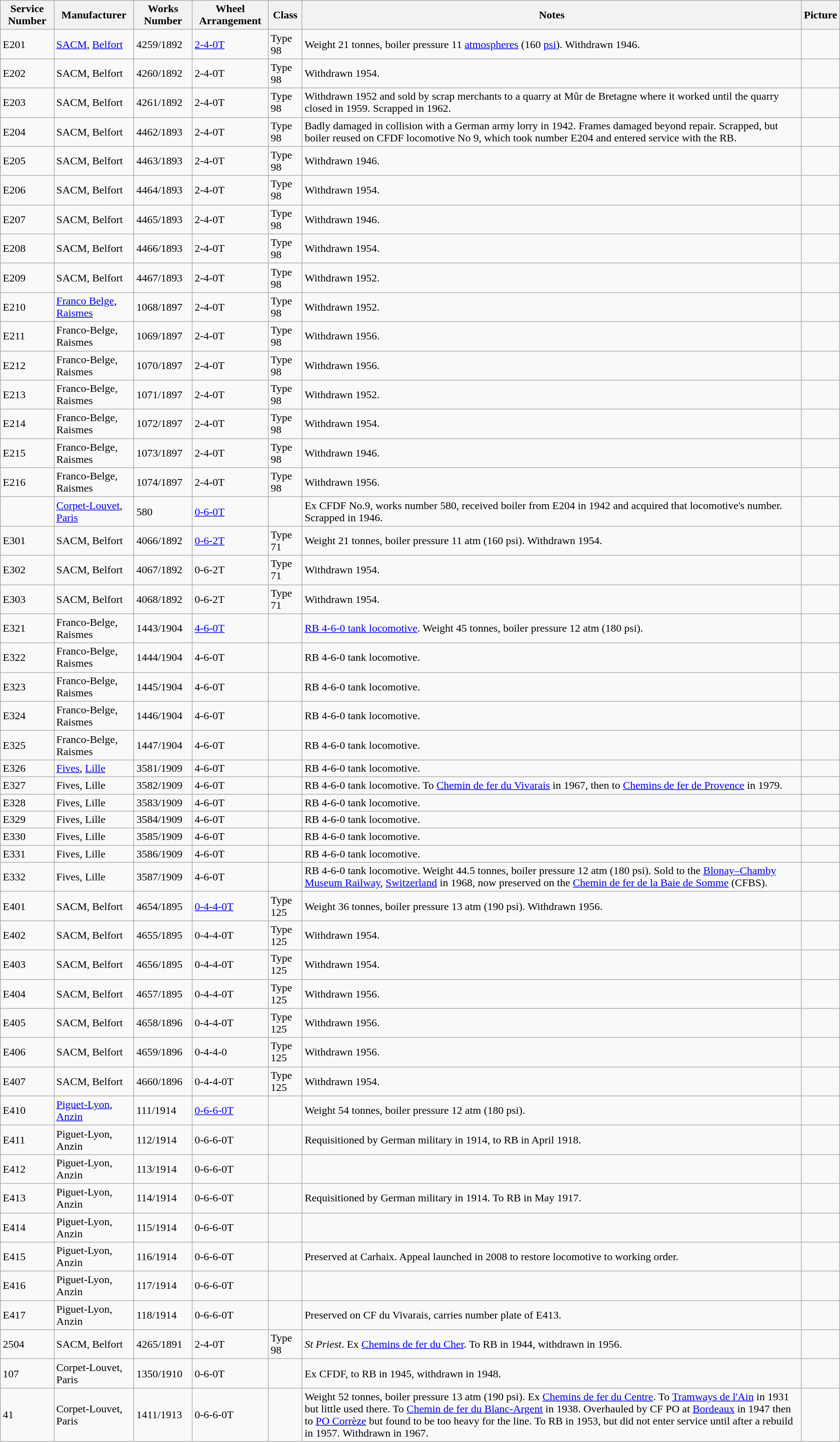<table class="wikitable" border="1">
<tr>
<th>Service Number</th>
<th>Manufacturer</th>
<th>Works Number</th>
<th>Wheel Arrangement</th>
<th>Class</th>
<th>Notes</th>
<th>Picture</th>
</tr>
<tr>
<td>E201</td>
<td><a href='#'>SACM</a>, <a href='#'>Belfort</a></td>
<td>4259/1892</td>
<td><a href='#'>2-4-0T</a></td>
<td>Type 98</td>
<td> Weight 21 tonnes, boiler pressure 11 <a href='#'>atmospheres</a> (160 <a href='#'>psi</a>). Withdrawn 1946.</td>
<td></td>
</tr>
<tr>
<td>E202</td>
<td>SACM, Belfort</td>
<td>4260/1892</td>
<td>2-4-0T</td>
<td>Type 98</td>
<td>Withdrawn 1954.</td>
<td></td>
</tr>
<tr>
<td>E203</td>
<td>SACM, Belfort</td>
<td>4261/1892</td>
<td>2-4-0T</td>
<td>Type 98</td>
<td>Withdrawn 1952 and sold by scrap merchants to a quarry at Mûr de Bretagne where it worked until the quarry closed in 1959. Scrapped in 1962.</td>
<td></td>
</tr>
<tr>
<td>E204</td>
<td>SACM, Belfort</td>
<td>4462/1893</td>
<td>2-4-0T</td>
<td>Type 98</td>
<td>Badly damaged in collision with a German army lorry in 1942. Frames damaged beyond repair. Scrapped, but boiler reused on CFDF locomotive No 9, which took number E204 and entered service with the RB.</td>
<td></td>
</tr>
<tr>
<td>E205</td>
<td>SACM, Belfort</td>
<td>4463/1893</td>
<td>2-4-0T</td>
<td>Type 98</td>
<td>Withdrawn 1946.</td>
<td></td>
</tr>
<tr>
<td>E206</td>
<td>SACM, Belfort</td>
<td>4464/1893</td>
<td>2-4-0T</td>
<td>Type 98</td>
<td>Withdrawn 1954.</td>
<td></td>
</tr>
<tr>
<td>E207</td>
<td>SACM, Belfort</td>
<td>4465/1893</td>
<td>2-4-0T</td>
<td>Type 98</td>
<td>Withdrawn 1946.</td>
<td></td>
</tr>
<tr>
<td>E208</td>
<td>SACM, Belfort</td>
<td>4466/1893</td>
<td>2-4-0T</td>
<td>Type 98</td>
<td>Withdrawn 1954.</td>
<td></td>
</tr>
<tr>
<td>E209</td>
<td>SACM, Belfort</td>
<td>4467/1893</td>
<td>2-4-0T</td>
<td>Type 98</td>
<td>Withdrawn 1952.</td>
<td></td>
</tr>
<tr>
<td>E210</td>
<td><a href='#'>Franco Belge</a>, <a href='#'>Raismes</a></td>
<td>1068/1897</td>
<td>2-4-0T</td>
<td>Type 98</td>
<td>Withdrawn 1952.</td>
<td></td>
</tr>
<tr>
<td>E211</td>
<td>Franco-Belge, Raismes</td>
<td>1069/1897</td>
<td>2-4-0T</td>
<td>Type 98</td>
<td>Withdrawn 1956.</td>
<td></td>
</tr>
<tr>
<td>E212</td>
<td>Franco-Belge, Raismes</td>
<td>1070/1897</td>
<td>2-4-0T</td>
<td>Type 98</td>
<td>Withdrawn 1956.</td>
<td></td>
</tr>
<tr>
<td>E213</td>
<td>Franco-Belge, Raismes</td>
<td>1071/1897</td>
<td>2-4-0T</td>
<td>Type 98</td>
<td>Withdrawn 1952.</td>
<td></td>
</tr>
<tr>
<td>E214</td>
<td>Franco-Belge, Raismes</td>
<td>1072/1897</td>
<td>2-4-0T</td>
<td>Type 98</td>
<td>Withdrawn 1954.</td>
<td></td>
</tr>
<tr>
<td>E215</td>
<td>Franco-Belge, Raismes</td>
<td>1073/1897</td>
<td>2-4-0T</td>
<td>Type 98</td>
<td>Withdrawn 1946.</td>
<td></td>
</tr>
<tr>
<td>E216</td>
<td>Franco-Belge, Raismes</td>
<td>1074/1897</td>
<td>2-4-0T</td>
<td>Type 98</td>
<td>Withdrawn 1956.</td>
<td></td>
</tr>
<tr>
<td></td>
<td><a href='#'>Corpet-Louvet</a>, <a href='#'>Paris</a></td>
<td>580</td>
<td><a href='#'>0-6-0T</a></td>
<td></td>
<td>Ex CFDF No.9, works number 580, received boiler from E204 in 1942 and acquired that locomotive's number. Scrapped in 1946.</td>
<td></td>
</tr>
<tr>
<td>E301</td>
<td>SACM, Belfort</td>
<td>4066/1892</td>
<td><a href='#'>0-6-2T</a></td>
<td>Type 71</td>
<td> Weight 21 tonnes, boiler pressure 11 atm (160 psi). Withdrawn 1954.</td>
<td></td>
</tr>
<tr>
<td>E302</td>
<td>SACM, Belfort</td>
<td>4067/1892</td>
<td>0-6-2T</td>
<td>Type 71</td>
<td>Withdrawn 1954.</td>
<td></td>
</tr>
<tr>
<td>E303</td>
<td>SACM, Belfort</td>
<td>4068/1892</td>
<td>0-6-2T</td>
<td>Type 71</td>
<td>Withdrawn 1954.</td>
<td></td>
</tr>
<tr>
<td>E321</td>
<td>Franco-Belge, Raismes</td>
<td>1443/1904</td>
<td><a href='#'>4-6-0T</a></td>
<td></td>
<td><a href='#'>RB 4-6-0 tank locomotive</a>. Weight 45 tonnes, boiler pressure 12 atm (180 psi).</td>
<td></td>
</tr>
<tr>
<td>E322</td>
<td>Franco-Belge, Raismes</td>
<td>1444/1904</td>
<td>4-6-0T</td>
<td></td>
<td>RB 4-6-0 tank locomotive.</td>
<td></td>
</tr>
<tr>
<td>E323</td>
<td>Franco-Belge, Raismes</td>
<td>1445/1904</td>
<td>4-6-0T</td>
<td></td>
<td>RB 4-6-0 tank locomotive.</td>
<td></td>
</tr>
<tr>
<td>E324</td>
<td>Franco-Belge, Raismes</td>
<td>1446/1904</td>
<td>4-6-0T</td>
<td></td>
<td>RB 4-6-0 tank locomotive.</td>
<td></td>
</tr>
<tr>
<td>E325</td>
<td>Franco-Belge, Raismes</td>
<td>1447/1904</td>
<td>4-6-0T</td>
<td></td>
<td>RB 4-6-0 tank locomotive.</td>
<td></td>
</tr>
<tr>
<td>E326</td>
<td><a href='#'>Fives</a>, <a href='#'>Lille</a></td>
<td>3581/1909</td>
<td>4-6-0T</td>
<td></td>
<td>RB 4-6-0 tank locomotive.</td>
<td></td>
</tr>
<tr>
<td>E327</td>
<td>Fives, Lille</td>
<td>3582/1909</td>
<td>4-6-0T</td>
<td></td>
<td>RB 4-6-0 tank locomotive. To <a href='#'>Chemin de fer du Vivarais</a> in 1967, then to <a href='#'>Chemins de fer de Provence</a> in 1979.</td>
<td></td>
</tr>
<tr>
<td>E328</td>
<td>Fives, Lille</td>
<td>3583/1909</td>
<td>4-6-0T</td>
<td></td>
<td>RB 4-6-0 tank locomotive.</td>
<td></td>
</tr>
<tr>
<td>E329</td>
<td>Fives, Lille</td>
<td>3584/1909</td>
<td>4-6-0T</td>
<td></td>
<td>RB 4-6-0 tank locomotive.</td>
<td></td>
</tr>
<tr>
<td>E330</td>
<td>Fives, Lille</td>
<td>3585/1909</td>
<td>4-6-0T</td>
<td></td>
<td>RB 4-6-0 tank locomotive.</td>
<td></td>
</tr>
<tr>
<td>E331</td>
<td>Fives, Lille</td>
<td>3586/1909</td>
<td>4-6-0T</td>
<td></td>
<td>RB 4-6-0 tank locomotive.</td>
<td></td>
</tr>
<tr>
<td>E332</td>
<td>Fives, Lille</td>
<td>3587/1909</td>
<td>4-6-0T</td>
<td></td>
<td>RB 4-6-0 tank locomotive. Weight 44.5 tonnes, boiler pressure 12 atm (180 psi). Sold to the <a href='#'>Blonay–Chamby Museum Railway</a>, <a href='#'>Switzerland</a> in 1968, now preserved on the <a href='#'>Chemin de fer de la Baie de Somme</a> (CFBS).</td>
<td></td>
</tr>
<tr>
<td>E401</td>
<td>SACM, Belfort</td>
<td>4654/1895</td>
<td><a href='#'>0-4-4-0T</a></td>
<td>Type 125</td>
<td> Weight 36 tonnes, boiler pressure 13 atm (190 psi). Withdrawn 1956.</td>
<td></td>
</tr>
<tr>
<td>E402</td>
<td>SACM, Belfort</td>
<td>4655/1895</td>
<td>0-4-4-0T</td>
<td>Type 125</td>
<td>Withdrawn 1954.</td>
<td></td>
</tr>
<tr>
<td>E403</td>
<td>SACM, Belfort</td>
<td>4656/1895</td>
<td>0-4-4-0T</td>
<td>Type 125</td>
<td>Withdrawn 1954.</td>
<td></td>
</tr>
<tr>
<td>E404</td>
<td>SACM, Belfort</td>
<td>4657/1895</td>
<td>0-4-4-0T</td>
<td>Type 125</td>
<td>Withdrawn 1956.</td>
<td></td>
</tr>
<tr>
<td>E405</td>
<td>SACM, Belfort</td>
<td>4658/1896</td>
<td>0-4-4-0T</td>
<td>Type 125</td>
<td>Withdrawn 1956.</td>
<td></td>
</tr>
<tr>
<td>E406</td>
<td>SACM, Belfort</td>
<td>4659/1896</td>
<td>0-4-4-0</td>
<td>Type 125</td>
<td>Withdrawn 1956.</td>
<td></td>
</tr>
<tr>
<td>E407</td>
<td>SACM, Belfort</td>
<td>4660/1896</td>
<td>0-4-4-0T</td>
<td>Type 125</td>
<td>Withdrawn 1954.</td>
<td></td>
</tr>
<tr>
<td>E410</td>
<td><a href='#'>Piguet-Lyon</a>, <a href='#'>Anzin</a></td>
<td>111/1914</td>
<td><a href='#'>0-6-6-0T</a></td>
<td></td>
<td> Weight 54 tonnes, boiler pressure 12 atm (180 psi).</td>
<td></td>
</tr>
<tr>
<td>E411</td>
<td>Piguet-Lyon, Anzin</td>
<td>112/1914</td>
<td>0-6-6-0T</td>
<td></td>
<td>Requisitioned by German military in 1914, to RB in April 1918.</td>
<td></td>
</tr>
<tr>
<td>E412</td>
<td>Piguet-Lyon, Anzin</td>
<td>113/1914</td>
<td>0-6-6-0T</td>
<td></td>
<td></td>
<td></td>
</tr>
<tr>
<td>E413</td>
<td>Piguet-Lyon, Anzin</td>
<td>114/1914</td>
<td>0-6-6-0T</td>
<td></td>
<td>Requisitioned by German military in 1914. To RB in May 1917.</td>
<td></td>
</tr>
<tr>
<td>E414</td>
<td>Piguet-Lyon, Anzin</td>
<td>115/1914</td>
<td>0-6-6-0T</td>
<td></td>
<td></td>
<td></td>
</tr>
<tr>
<td>E415</td>
<td>Piguet-Lyon, Anzin</td>
<td>116/1914</td>
<td>0-6-6-0T</td>
<td></td>
<td>Preserved at Carhaix. Appeal launched in 2008 to restore locomotive to working order.</td>
<td></td>
</tr>
<tr>
<td>E416</td>
<td>Piguet-Lyon, Anzin</td>
<td>117/1914</td>
<td>0-6-6-0T</td>
<td></td>
<td></td>
<td></td>
</tr>
<tr>
<td>E417</td>
<td>Piguet-Lyon, Anzin</td>
<td>118/1914</td>
<td>0-6-6-0T</td>
<td></td>
<td>Preserved on CF du Vivarais, carries number plate of E413.</td>
<td></td>
</tr>
<tr>
<td>2504</td>
<td>SACM, Belfort</td>
<td>4265/1891</td>
<td>2-4-0T</td>
<td>Type 98</td>
<td><em>St Priest</em>. Ex <a href='#'>Chemins de fer du Cher</a>. To RB in 1944, withdrawn in 1956.</td>
<td></td>
</tr>
<tr>
<td>107</td>
<td>Corpet-Louvet, Paris</td>
<td>1350/1910</td>
<td>0-6-0T</td>
<td></td>
<td>Ex CFDF, to RB in 1945, withdrawn in 1948.</td>
<td></td>
</tr>
<tr>
<td>41</td>
<td>Corpet-Louvet, Paris</td>
<td>1411/1913</td>
<td>0-6-6-0T</td>
<td></td>
<td>Weight 52 tonnes, boiler pressure 13 atm (190 psi). Ex <a href='#'>Chemins de fer du Centre</a>. To <a href='#'>Tramways de l'Ain</a> in 1931 but little used there. To <a href='#'>Chemin de fer du Blanc-Argent</a> in 1938. Overhauled by CF PO at <a href='#'>Bordeaux</a> in 1947 then to <a href='#'>PO Corrèze</a> but found to be too heavy for the line. To RB in 1953, but did not enter service until after a rebuild in 1957. Withdrawn in 1967.</td>
<td></td>
</tr>
</table>
